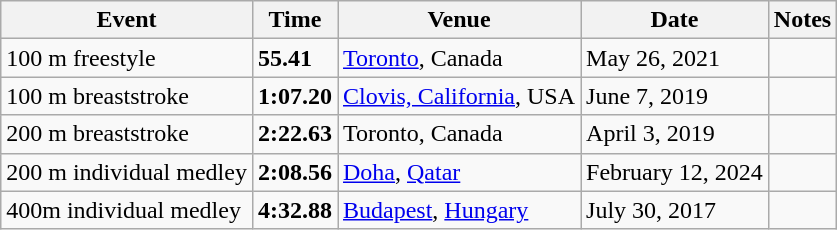<table class="wikitable">
<tr>
<th>Event</th>
<th>Time</th>
<th>Venue</th>
<th>Date</th>
<th>Notes</th>
</tr>
<tr>
<td>100 m freestyle</td>
<td><strong>55.41</strong></td>
<td><a href='#'>Toronto</a>, Canada</td>
<td>May 26, 2021</td>
<td></td>
</tr>
<tr>
<td>100 m breaststroke</td>
<td><strong>1:07.20</strong></td>
<td><a href='#'>Clovis, California</a>, USA</td>
<td>June 7, 2019</td>
<td></td>
</tr>
<tr>
<td>200 m breaststroke</td>
<td><strong>2:22.63</strong></td>
<td>Toronto, Canada</td>
<td>April 3, 2019</td>
<td></td>
</tr>
<tr>
<td>200 m individual medley</td>
<td><strong>2:08.56</strong></td>
<td><a href='#'>Doha</a>, <a href='#'>Qatar</a></td>
<td>February 12, 2024</td>
<td></td>
</tr>
<tr>
<td>400m individual medley</td>
<td><strong>4:32.88</strong></td>
<td><a href='#'>Budapest</a>, <a href='#'>Hungary</a></td>
<td>July 30, 2017</td>
<td></td>
</tr>
</table>
